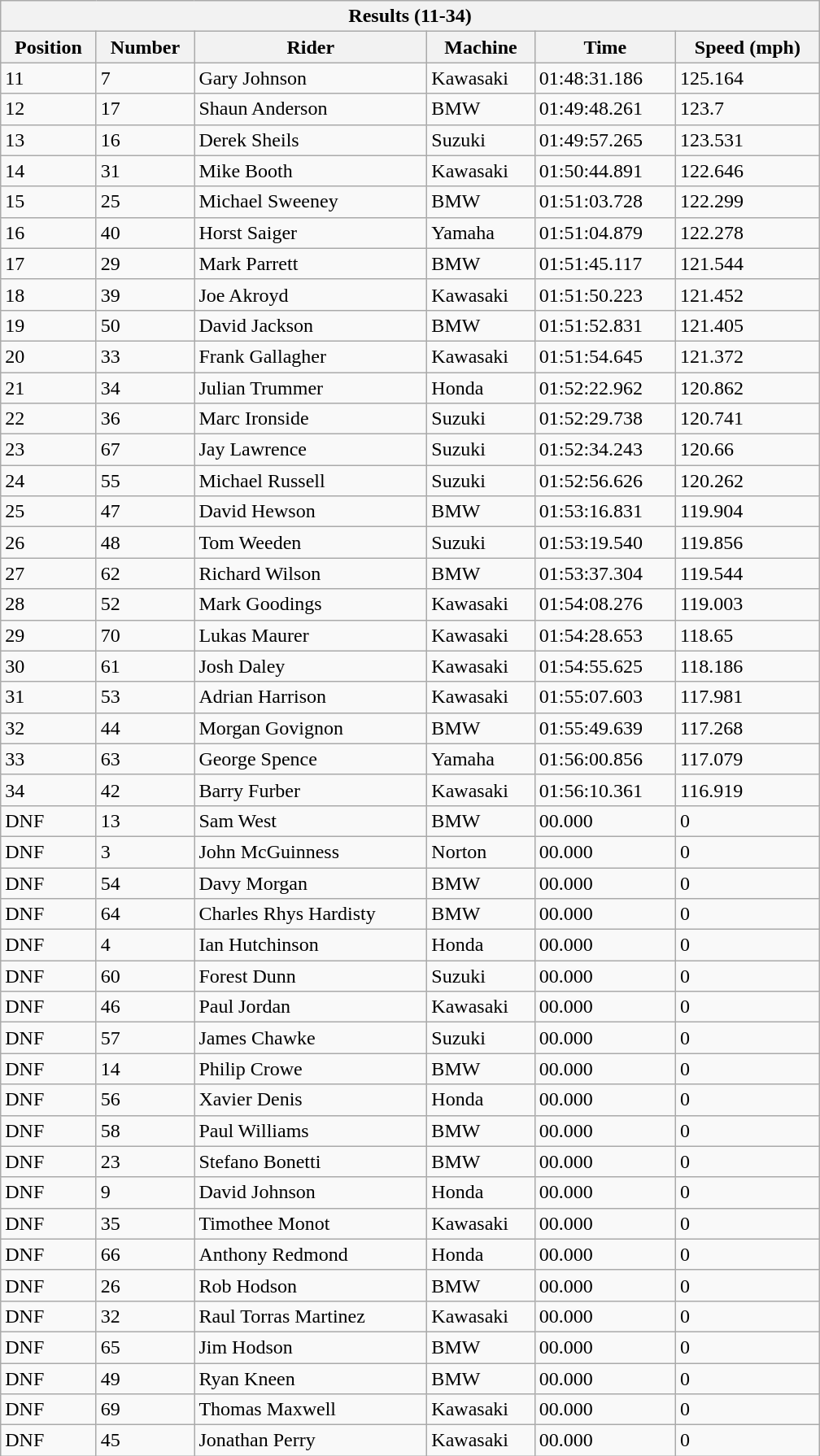<table class="collapsible collapsed wikitable"style="width:42em;margin-top:-1px;">
<tr>
<th scope="col" colspan="6">Results (11-34)</th>
</tr>
<tr>
<th scope="col">Position</th>
<th scope="col">Number</th>
<th scope="col">Rider</th>
<th scope="col">Machine</th>
<th scope="col">Time</th>
<th scope="col">Speed (mph)</th>
</tr>
<tr>
<td>11</td>
<td>7</td>
<td>Gary Johnson</td>
<td>Kawasaki</td>
<td>01:48:31.186</td>
<td>125.164</td>
</tr>
<tr>
<td>12</td>
<td>17</td>
<td>Shaun Anderson</td>
<td>BMW</td>
<td>01:49:48.261</td>
<td>123.7</td>
</tr>
<tr>
<td>13</td>
<td>16</td>
<td>Derek Sheils</td>
<td>Suzuki</td>
<td>01:49:57.265</td>
<td>123.531</td>
</tr>
<tr>
<td>14</td>
<td>31</td>
<td>Mike Booth</td>
<td>Kawasaki</td>
<td>01:50:44.891</td>
<td>122.646</td>
</tr>
<tr>
<td>15</td>
<td>25</td>
<td>Michael Sweeney</td>
<td>BMW</td>
<td>01:51:03.728</td>
<td>122.299</td>
</tr>
<tr>
<td>16</td>
<td>40</td>
<td>Horst Saiger</td>
<td>Yamaha</td>
<td>01:51:04.879</td>
<td>122.278</td>
</tr>
<tr>
<td>17</td>
<td>29</td>
<td>Mark Parrett</td>
<td>BMW</td>
<td>01:51:45.117</td>
<td>121.544</td>
</tr>
<tr>
<td>18</td>
<td>39</td>
<td>Joe Akroyd</td>
<td>Kawasaki</td>
<td>01:51:50.223</td>
<td>121.452</td>
</tr>
<tr>
<td>19</td>
<td>50</td>
<td>David Jackson</td>
<td>BMW</td>
<td>01:51:52.831</td>
<td>121.405</td>
</tr>
<tr>
<td>20</td>
<td>33</td>
<td>Frank Gallagher</td>
<td>Kawasaki</td>
<td>01:51:54.645</td>
<td>121.372</td>
</tr>
<tr>
<td>21</td>
<td>34</td>
<td>Julian Trummer</td>
<td>Honda</td>
<td>01:52:22.962</td>
<td>120.862</td>
</tr>
<tr>
<td>22</td>
<td>36</td>
<td>Marc Ironside</td>
<td>Suzuki</td>
<td>01:52:29.738</td>
<td>120.741</td>
</tr>
<tr>
<td>23</td>
<td>67</td>
<td>Jay Lawrence</td>
<td>Suzuki</td>
<td>01:52:34.243</td>
<td>120.66</td>
</tr>
<tr>
<td>24</td>
<td>55</td>
<td>Michael Russell</td>
<td>Suzuki</td>
<td>01:52:56.626</td>
<td>120.262</td>
</tr>
<tr>
<td>25</td>
<td>47</td>
<td>David Hewson</td>
<td>BMW</td>
<td>01:53:16.831</td>
<td>119.904</td>
</tr>
<tr>
<td>26</td>
<td>48</td>
<td>Tom Weeden</td>
<td>Suzuki</td>
<td>01:53:19.540</td>
<td>119.856</td>
</tr>
<tr>
<td>27</td>
<td>62</td>
<td>Richard Wilson</td>
<td>BMW</td>
<td>01:53:37.304</td>
<td>119.544</td>
</tr>
<tr>
<td>28</td>
<td>52</td>
<td>Mark Goodings</td>
<td>Kawasaki</td>
<td>01:54:08.276</td>
<td>119.003</td>
</tr>
<tr>
<td>29</td>
<td>70</td>
<td>Lukas Maurer</td>
<td>Kawasaki</td>
<td>01:54:28.653</td>
<td>118.65</td>
</tr>
<tr>
<td>30</td>
<td>61</td>
<td>Josh Daley</td>
<td>Kawasaki</td>
<td>01:54:55.625</td>
<td>118.186</td>
</tr>
<tr>
<td>31</td>
<td>53</td>
<td>Adrian Harrison</td>
<td>Kawasaki</td>
<td>01:55:07.603</td>
<td>117.981</td>
</tr>
<tr>
<td>32</td>
<td>44</td>
<td>Morgan Govignon</td>
<td>BMW</td>
<td>01:55:49.639</td>
<td>117.268</td>
</tr>
<tr>
<td>33</td>
<td>63</td>
<td>George Spence</td>
<td>Yamaha</td>
<td>01:56:00.856</td>
<td>117.079</td>
</tr>
<tr>
<td>34</td>
<td>42</td>
<td>Barry Furber</td>
<td>Kawasaki</td>
<td>01:56:10.361</td>
<td>116.919</td>
</tr>
<tr>
<td>DNF</td>
<td>13</td>
<td>Sam West</td>
<td>BMW</td>
<td>00.000</td>
<td>0</td>
</tr>
<tr>
<td>DNF</td>
<td>3</td>
<td>John McGuinness</td>
<td>Norton</td>
<td>00.000</td>
<td>0</td>
</tr>
<tr>
<td>DNF</td>
<td>54</td>
<td>Davy Morgan</td>
<td>BMW</td>
<td>00.000</td>
<td>0</td>
</tr>
<tr>
<td>DNF</td>
<td>64</td>
<td>Charles Rhys Hardisty</td>
<td>BMW</td>
<td>00.000</td>
<td>0</td>
</tr>
<tr>
<td>DNF</td>
<td>4</td>
<td>Ian Hutchinson</td>
<td>Honda</td>
<td>00.000</td>
<td>0</td>
</tr>
<tr>
<td>DNF</td>
<td>60</td>
<td>Forest Dunn</td>
<td>Suzuki</td>
<td>00.000</td>
<td>0</td>
</tr>
<tr>
<td>DNF</td>
<td>46</td>
<td>Paul Jordan</td>
<td>Kawasaki</td>
<td>00.000</td>
<td>0</td>
</tr>
<tr>
<td>DNF</td>
<td>57</td>
<td>James Chawke</td>
<td>Suzuki</td>
<td>00.000</td>
<td>0</td>
</tr>
<tr>
<td>DNF</td>
<td>14</td>
<td>Philip Crowe</td>
<td>BMW</td>
<td>00.000</td>
<td>0</td>
</tr>
<tr>
<td>DNF</td>
<td>56</td>
<td>Xavier Denis</td>
<td>Honda</td>
<td>00.000</td>
<td>0</td>
</tr>
<tr>
<td>DNF</td>
<td>58</td>
<td>Paul Williams</td>
<td>BMW</td>
<td>00.000</td>
<td>0</td>
</tr>
<tr>
<td>DNF</td>
<td>23</td>
<td>Stefano Bonetti</td>
<td>BMW</td>
<td>00.000</td>
<td>0</td>
</tr>
<tr>
<td>DNF</td>
<td>9</td>
<td>David Johnson</td>
<td>Honda</td>
<td>00.000</td>
<td>0</td>
</tr>
<tr>
<td>DNF</td>
<td>35</td>
<td>Timothee Monot</td>
<td>Kawasaki</td>
<td>00.000</td>
<td>0</td>
</tr>
<tr>
<td>DNF</td>
<td>66</td>
<td>Anthony Redmond</td>
<td>Honda</td>
<td>00.000</td>
<td>0</td>
</tr>
<tr>
<td>DNF</td>
<td>26</td>
<td>Rob Hodson</td>
<td>BMW</td>
<td>00.000</td>
<td>0</td>
</tr>
<tr>
<td>DNF</td>
<td>32</td>
<td>Raul Torras Martinez</td>
<td>Kawasaki</td>
<td>00.000</td>
<td>0</td>
</tr>
<tr>
<td>DNF</td>
<td>65</td>
<td>Jim Hodson</td>
<td>BMW</td>
<td>00.000</td>
<td>0</td>
</tr>
<tr>
<td>DNF</td>
<td>49</td>
<td>Ryan Kneen</td>
<td>BMW</td>
<td>00.000</td>
<td>0</td>
</tr>
<tr>
<td>DNF</td>
<td>69</td>
<td>Thomas Maxwell</td>
<td>Kawasaki</td>
<td>00.000</td>
<td>0</td>
</tr>
<tr>
<td>DNF</td>
<td>45</td>
<td>Jonathan Perry</td>
<td>Kawasaki</td>
<td>00.000</td>
<td>0</td>
</tr>
</table>
